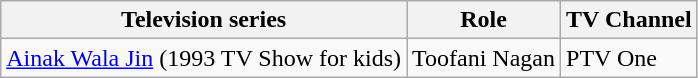<table class="wikitable">
<tr>
<th>Television series</th>
<th>Role</th>
<th>TV Channel</th>
</tr>
<tr>
<td><a href='#'>Ainak Wala Jin</a> (1993 TV Show for kids)</td>
<td>Toofani Nagan</td>
<td>PTV One</td>
</tr>
</table>
